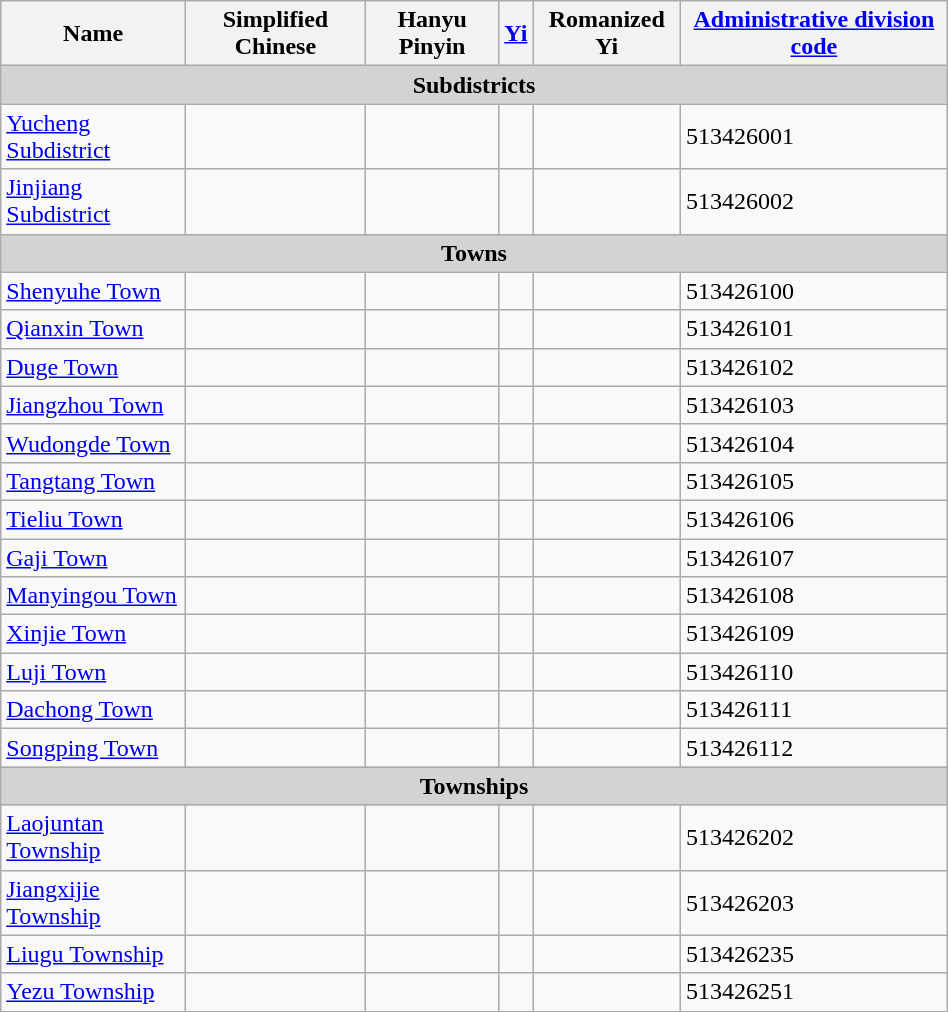<table class="wikitable" align="center" style="width:50%; border="1">
<tr>
<th>Name</th>
<th>Simplified Chinese</th>
<th>Hanyu Pinyin</th>
<th><a href='#'>Yi</a></th>
<th>Romanized Yi</th>
<th><a href='#'>Administrative division code</a></th>
</tr>
<tr>
<td colspan="7"  style="text-align:center; background:#d3d3d3;"><strong>Subdistricts</strong></td>
</tr>
<tr --------->
<td><a href='#'>Yucheng Subdistrict</a></td>
<td></td>
<td></td>
<td></td>
<td></td>
<td>513426001</td>
</tr>
<tr>
<td><a href='#'>Jinjiang Subdistrict</a></td>
<td></td>
<td></td>
<td></td>
<td></td>
<td>513426002</td>
</tr>
<tr>
<td colspan="7"  style="text-align:center; background:#d3d3d3;"><strong>Towns</strong></td>
</tr>
<tr --------->
<td><a href='#'>Shenyuhe Town</a></td>
<td></td>
<td></td>
<td></td>
<td></td>
<td>513426100</td>
</tr>
<tr>
<td><a href='#'>Qianxin Town</a></td>
<td></td>
<td></td>
<td></td>
<td></td>
<td>513426101</td>
</tr>
<tr>
<td><a href='#'>Duge Town</a></td>
<td></td>
<td></td>
<td></td>
<td></td>
<td>513426102</td>
</tr>
<tr>
<td><a href='#'>Jiangzhou Town</a></td>
<td></td>
<td></td>
<td></td>
<td></td>
<td>513426103</td>
</tr>
<tr>
<td><a href='#'>Wudongde Town</a></td>
<td></td>
<td></td>
<td></td>
<td></td>
<td>513426104</td>
</tr>
<tr>
<td><a href='#'>Tangtang Town</a></td>
<td></td>
<td></td>
<td></td>
<td></td>
<td>513426105</td>
</tr>
<tr>
<td><a href='#'>Tieliu Town</a></td>
<td></td>
<td></td>
<td></td>
<td></td>
<td>513426106</td>
</tr>
<tr>
<td><a href='#'>Gaji Town</a></td>
<td></td>
<td></td>
<td></td>
<td></td>
<td>513426107</td>
</tr>
<tr>
<td><a href='#'>Manyingou Town</a></td>
<td></td>
<td></td>
<td></td>
<td></td>
<td>513426108</td>
</tr>
<tr>
<td><a href='#'>Xinjie Town</a></td>
<td></td>
<td></td>
<td></td>
<td></td>
<td>513426109</td>
</tr>
<tr>
<td><a href='#'>Luji Town</a></td>
<td></td>
<td></td>
<td></td>
<td></td>
<td>513426110</td>
</tr>
<tr>
<td><a href='#'>Dachong Town</a></td>
<td></td>
<td></td>
<td></td>
<td></td>
<td>513426111</td>
</tr>
<tr>
<td><a href='#'>Songping Town</a></td>
<td></td>
<td></td>
<td></td>
<td></td>
<td>513426112</td>
</tr>
<tr>
<td colspan="7"  style="text-align:center; background:#d3d3d3;"><strong>Townships</strong></td>
</tr>
<tr --------->
<td><a href='#'>Laojuntan Township</a></td>
<td></td>
<td></td>
<td></td>
<td></td>
<td>513426202</td>
</tr>
<tr>
<td><a href='#'>Jiangxijie Township</a></td>
<td></td>
<td></td>
<td></td>
<td></td>
<td>513426203</td>
</tr>
<tr>
<td><a href='#'>Liugu Township</a></td>
<td></td>
<td></td>
<td></td>
<td></td>
<td>513426235</td>
</tr>
<tr>
<td><a href='#'>Yezu Township</a></td>
<td></td>
<td></td>
<td></td>
<td></td>
<td>513426251</td>
</tr>
<tr>
</tr>
</table>
